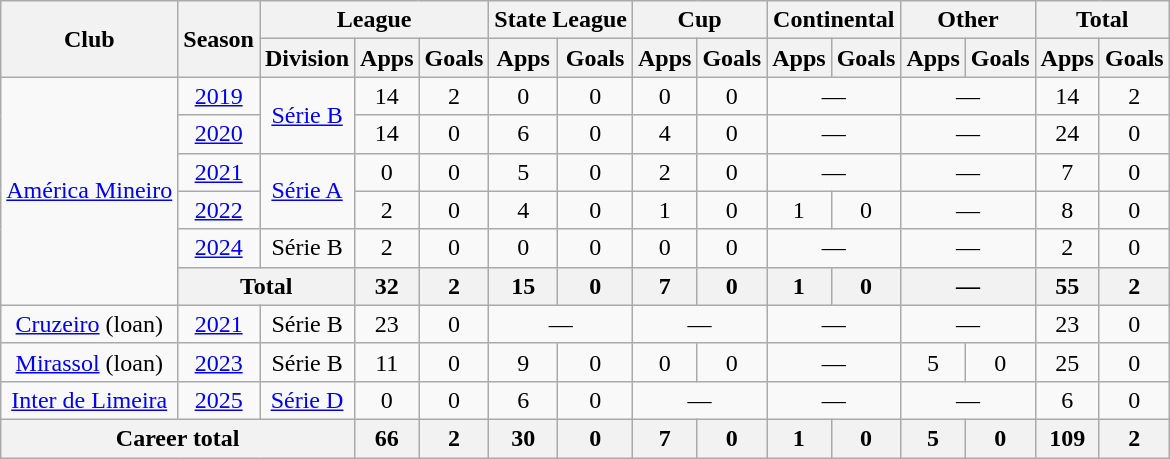<table class="wikitable" style="text-align: center;">
<tr>
<th rowspan="2">Club</th>
<th rowspan="2">Season</th>
<th colspan="3">League</th>
<th colspan="2">State League</th>
<th colspan="2">Cup</th>
<th colspan="2">Continental</th>
<th colspan="2">Other</th>
<th colspan="2">Total</th>
</tr>
<tr>
<th>Division</th>
<th>Apps</th>
<th>Goals</th>
<th>Apps</th>
<th>Goals</th>
<th>Apps</th>
<th>Goals</th>
<th>Apps</th>
<th>Goals</th>
<th>Apps</th>
<th>Goals</th>
<th>Apps</th>
<th>Goals</th>
</tr>
<tr>
<td rowspan=6><a href='#'>América Mineiro</a></td>
<td><a href='#'>2019</a></td>
<td rowspan=2><a href='#'>Série B</a></td>
<td>14</td>
<td>2</td>
<td>0</td>
<td>0</td>
<td>0</td>
<td>0</td>
<td colspan=2>—</td>
<td colspan=2>—</td>
<td>14</td>
<td>2</td>
</tr>
<tr>
<td><a href='#'>2020</a></td>
<td>14</td>
<td>0</td>
<td>6</td>
<td>0</td>
<td>4</td>
<td>0</td>
<td colspan=2>—</td>
<td colspan=2>—</td>
<td>24</td>
<td>0</td>
</tr>
<tr>
<td><a href='#'>2021</a></td>
<td rowspan=2><a href='#'>Série A</a></td>
<td>0</td>
<td>0</td>
<td>5</td>
<td>0</td>
<td>2</td>
<td>0</td>
<td colspan=2>—</td>
<td colspan=2>—</td>
<td>7</td>
<td>0</td>
</tr>
<tr>
<td><a href='#'>2022</a></td>
<td>2</td>
<td>0</td>
<td>4</td>
<td>0</td>
<td>1</td>
<td>0</td>
<td>1</td>
<td>0</td>
<td colspan=2>—</td>
<td>8</td>
<td>0</td>
</tr>
<tr>
<td><a href='#'>2024</a></td>
<td>Série B</td>
<td>2</td>
<td>0</td>
<td>0</td>
<td>0</td>
<td>0</td>
<td>0</td>
<td colspan=2>—</td>
<td colspan=2>—</td>
<td>2</td>
<td>0</td>
</tr>
<tr>
<th colspan=2>Total</th>
<th>32</th>
<th>2</th>
<th>15</th>
<th>0</th>
<th>7</th>
<th>0</th>
<th>1</th>
<th>0</th>
<th colspan=2>—</th>
<th>55</th>
<th>2</th>
</tr>
<tr>
<td><a href='#'>Cruzeiro</a> (loan)</td>
<td><a href='#'>2021</a></td>
<td>Série B</td>
<td>23</td>
<td>0</td>
<td colspan=2>—</td>
<td colspan=2>—</td>
<td colspan=2>—</td>
<td colspan=2>—</td>
<td>23</td>
<td>0</td>
</tr>
<tr>
<td><a href='#'>Mirassol</a> (loan)</td>
<td><a href='#'>2023</a></td>
<td>Série B</td>
<td>11</td>
<td>0</td>
<td>9</td>
<td>0</td>
<td>0</td>
<td>0</td>
<td colspan=2>—</td>
<td>5</td>
<td>0</td>
<td>25</td>
<td>0</td>
</tr>
<tr>
<td><a href='#'>Inter de Limeira</a></td>
<td><a href='#'>2025</a></td>
<td><a href='#'>Série D</a></td>
<td>0</td>
<td>0</td>
<td>6</td>
<td>0</td>
<td colspan=2>—</td>
<td colspan=2>—</td>
<td colspan=2>—</td>
<td>6</td>
<td>0</td>
</tr>
<tr>
<th colspan=3><strong>Career total</strong></th>
<th>66</th>
<th>2</th>
<th>30</th>
<th>0</th>
<th>7</th>
<th>0</th>
<th>1</th>
<th>0</th>
<th>5</th>
<th>0</th>
<th>109</th>
<th>2</th>
</tr>
</table>
